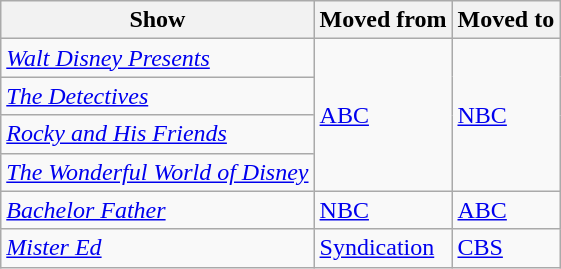<table class="wikitable">
<tr>
<th>Show</th>
<th>Moved from</th>
<th>Moved to</th>
</tr>
<tr>
<td><em><a href='#'>Walt Disney Presents</a></em></td>
<td rowspan="4"><a href='#'>ABC</a></td>
<td rowspan="4"><a href='#'>NBC</a></td>
</tr>
<tr>
<td><em><a href='#'>The Detectives</a></em></td>
</tr>
<tr>
<td><em><a href='#'>Rocky and His Friends</a></em></td>
</tr>
<tr>
<td><em><a href='#'>The Wonderful World of Disney</a></em></td>
</tr>
<tr>
<td><em><a href='#'>Bachelor Father</a></em></td>
<td><a href='#'>NBC</a></td>
<td><a href='#'>ABC</a></td>
</tr>
<tr>
<td><em><a href='#'>Mister Ed</a></em></td>
<td><a href='#'>Syndication</a></td>
<td><a href='#'>CBS</a></td>
</tr>
</table>
